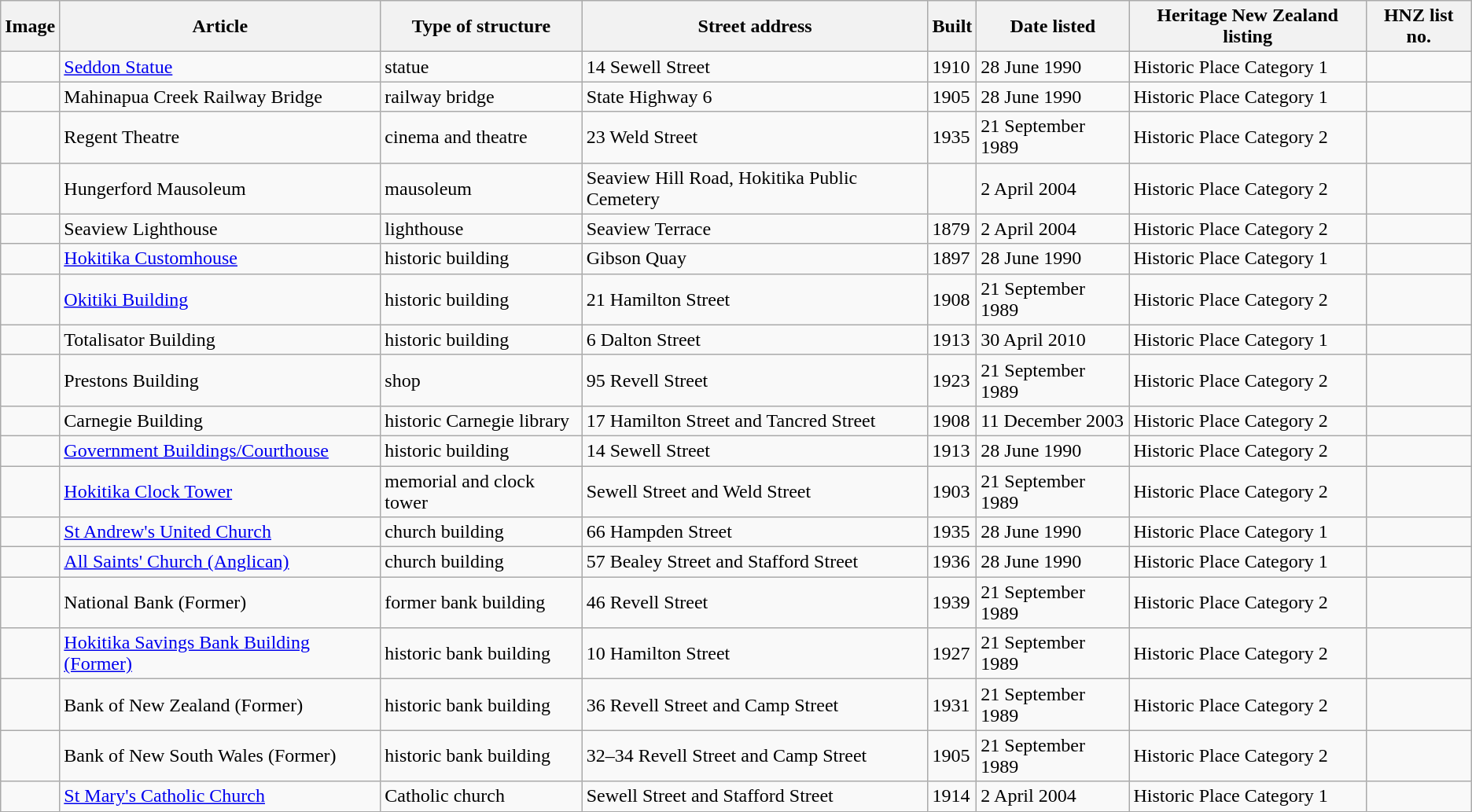<table class='wikitable sortable'>
<tr>
<th>Image</th>
<th>Article</th>
<th>Type of structure</th>
<th>Street address</th>
<th>Built</th>
<th>Date listed</th>
<th>Heritage New Zealand listing</th>
<th>HNZ list no.</th>
</tr>
<tr>
<td></td>
<td><a href='#'>Seddon Statue</a></td>
<td>statue</td>
<td>14 Sewell Street</td>
<td>1910</td>
<td>28 June 1990</td>
<td>Historic Place Category 1</td>
<td></td>
</tr>
<tr>
<td></td>
<td>Mahinapua Creek Railway Bridge</td>
<td>railway bridge</td>
<td>State Highway 6</td>
<td>1905</td>
<td>28 June 1990</td>
<td>Historic Place Category 1</td>
<td></td>
</tr>
<tr>
<td></td>
<td>Regent Theatre</td>
<td>cinema and theatre</td>
<td>23 Weld Street</td>
<td>1935</td>
<td>21 September 1989</td>
<td>Historic Place Category 2</td>
<td></td>
</tr>
<tr>
<td></td>
<td>Hungerford Mausoleum</td>
<td>mausoleum</td>
<td>Seaview Hill Road, Hokitika Public Cemetery</td>
<td></td>
<td>2 April 2004</td>
<td>Historic Place Category 2</td>
<td></td>
</tr>
<tr>
<td></td>
<td>Seaview Lighthouse</td>
<td>lighthouse</td>
<td>Seaview Terrace</td>
<td>1879</td>
<td>2 April 2004</td>
<td>Historic Place Category 2</td>
<td></td>
</tr>
<tr>
<td></td>
<td><a href='#'>Hokitika Customhouse</a></td>
<td>historic building</td>
<td>Gibson Quay</td>
<td>1897</td>
<td>28 June 1990</td>
<td>Historic Place Category 1</td>
<td></td>
</tr>
<tr>
<td></td>
<td><a href='#'>Okitiki Building</a></td>
<td>historic building</td>
<td>21 Hamilton Street</td>
<td>1908</td>
<td>21 September 1989</td>
<td>Historic Place Category 2</td>
<td></td>
</tr>
<tr>
<td></td>
<td>Totalisator Building</td>
<td>historic building</td>
<td>6 Dalton Street</td>
<td>1913</td>
<td>30 April 2010</td>
<td>Historic Place Category 1</td>
<td></td>
</tr>
<tr>
<td></td>
<td>Prestons Building</td>
<td>shop</td>
<td>95 Revell Street</td>
<td>1923</td>
<td>21 September 1989</td>
<td>Historic Place Category 2</td>
<td></td>
</tr>
<tr>
<td></td>
<td>Carnegie Building</td>
<td>historic Carnegie library</td>
<td>17 Hamilton Street and Tancred Street</td>
<td>1908</td>
<td>11 December 2003</td>
<td>Historic Place Category 2</td>
<td></td>
</tr>
<tr>
<td></td>
<td><a href='#'>Government Buildings/Courthouse</a></td>
<td>historic building</td>
<td>14 Sewell Street</td>
<td>1913</td>
<td>28 June 1990</td>
<td>Historic Place Category 2</td>
<td></td>
</tr>
<tr>
<td></td>
<td><a href='#'>Hokitika Clock Tower</a></td>
<td>memorial and clock tower</td>
<td>Sewell Street and Weld Street</td>
<td>1903</td>
<td>21 September 1989</td>
<td>Historic Place Category 2</td>
<td></td>
</tr>
<tr>
<td></td>
<td><a href='#'>St Andrew's United Church</a></td>
<td>church building</td>
<td>66 Hampden Street</td>
<td>1935</td>
<td>28 June 1990</td>
<td>Historic Place Category 1</td>
<td></td>
</tr>
<tr>
<td></td>
<td><a href='#'>All Saints' Church (Anglican)</a></td>
<td>church building</td>
<td>57 Bealey Street and Stafford Street</td>
<td>1936</td>
<td>28 June 1990</td>
<td>Historic Place Category 1</td>
<td></td>
</tr>
<tr>
<td></td>
<td>National Bank (Former)</td>
<td>former bank building</td>
<td>46 Revell Street</td>
<td>1939</td>
<td>21 September 1989</td>
<td>Historic Place Category 2</td>
<td></td>
</tr>
<tr>
<td></td>
<td><a href='#'>Hokitika Savings Bank Building (Former)</a></td>
<td>historic bank building</td>
<td>10 Hamilton Street</td>
<td>1927</td>
<td>21 September 1989</td>
<td>Historic Place Category 2</td>
<td></td>
</tr>
<tr>
<td></td>
<td>Bank of New Zealand (Former)</td>
<td>historic bank building</td>
<td>36 Revell Street and Camp Street</td>
<td>1931</td>
<td>21 September 1989</td>
<td>Historic Place Category 2</td>
<td></td>
</tr>
<tr>
<td></td>
<td>Bank of New South Wales (Former)</td>
<td>historic bank building</td>
<td>32–34 Revell Street and Camp Street</td>
<td>1905</td>
<td>21 September 1989</td>
<td>Historic Place Category 2</td>
<td></td>
</tr>
<tr>
<td></td>
<td><a href='#'>St Mary's Catholic Church</a></td>
<td>Catholic church</td>
<td>Sewell Street and Stafford Street</td>
<td>1914</td>
<td>2 April 2004</td>
<td>Historic Place Category 1</td>
<td></td>
</tr>
</table>
